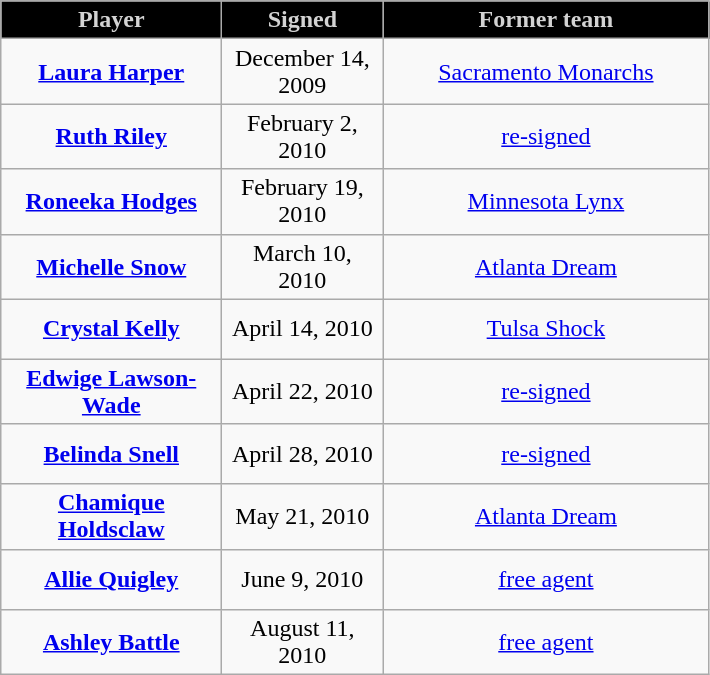<table class="wikitable" style="text-align: center">
<tr align="center" bgcolor="#dddddd">
<td style="background:#000000;color:#D3D3D3; width:140px"><strong>Player</strong></td>
<td style="background:#000000;color:#D3D3D3; width:100px"><strong>Signed</strong></td>
<td style="background:#000000;color:#D3D3D3; width:210px"><strong>Former team</strong></td>
</tr>
<tr style="height:40px">
<td><strong><a href='#'>Laura Harper</a></strong></td>
<td>December 14, 2009</td>
<td><a href='#'>Sacramento Monarchs</a></td>
</tr>
<tr style="height:40px">
<td><strong><a href='#'>Ruth Riley</a></strong></td>
<td>February 2, 2010</td>
<td><a href='#'>re-signed</a></td>
</tr>
<tr style="height:40px">
<td><strong><a href='#'>Roneeka Hodges</a></strong></td>
<td>February 19, 2010</td>
<td><a href='#'>Minnesota Lynx</a></td>
</tr>
<tr style="height:40px">
<td><strong><a href='#'>Michelle Snow</a></strong></td>
<td>March 10, 2010</td>
<td><a href='#'>Atlanta Dream</a></td>
</tr>
<tr style="height:40px">
<td><strong><a href='#'>Crystal Kelly</a></strong></td>
<td>April 14, 2010</td>
<td><a href='#'>Tulsa Shock</a></td>
</tr>
<tr style="height:40px">
<td><strong><a href='#'>Edwige Lawson-Wade</a></strong></td>
<td>April 22, 2010</td>
<td><a href='#'>re-signed</a></td>
</tr>
<tr style="height:40px">
<td><strong><a href='#'>Belinda Snell</a></strong></td>
<td>April 28, 2010</td>
<td><a href='#'>re-signed</a></td>
</tr>
<tr style="height:40px">
<td><strong><a href='#'>Chamique Holdsclaw</a></strong></td>
<td>May 21, 2010</td>
<td><a href='#'>Atlanta Dream</a></td>
</tr>
<tr style="height:40px">
<td><strong><a href='#'>Allie Quigley</a></strong></td>
<td>June 9, 2010</td>
<td><a href='#'>free agent</a></td>
</tr>
<tr style="height:40px">
<td><strong><a href='#'>Ashley Battle</a></strong></td>
<td>August 11, 2010</td>
<td><a href='#'>free agent</a></td>
</tr>
</table>
